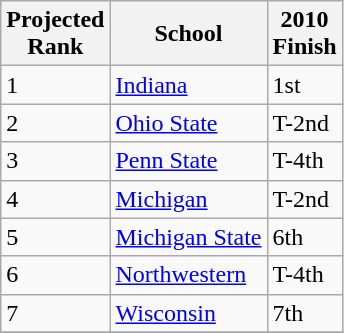<table class="wikitable sortable" style="text-align: left;">
<tr>
<th>Projected<br>Rank</th>
<th>School</th>
<th>2010<br>Finish</th>
</tr>
<tr>
<td>1</td>
<td><a href='#'>Indiana</a></td>
<td>1st</td>
</tr>
<tr>
<td>2</td>
<td><a href='#'>Ohio State</a></td>
<td>T-2nd</td>
</tr>
<tr>
<td>3</td>
<td><a href='#'>Penn State</a></td>
<td>T-4th</td>
</tr>
<tr>
<td>4</td>
<td><a href='#'>Michigan</a></td>
<td>T-2nd</td>
</tr>
<tr>
<td>5</td>
<td><a href='#'>Michigan State</a></td>
<td>6th</td>
</tr>
<tr>
<td>6</td>
<td><a href='#'>Northwestern</a></td>
<td>T-4th</td>
</tr>
<tr>
<td>7</td>
<td><a href='#'>Wisconsin</a></td>
<td>7th</td>
</tr>
<tr>
</tr>
</table>
